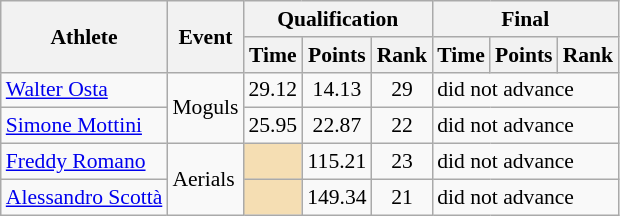<table class="wikitable" style="font-size:90%">
<tr>
<th rowspan="2">Athlete</th>
<th rowspan="2">Event</th>
<th colspan="3">Qualification</th>
<th colspan="3">Final</th>
</tr>
<tr>
<th>Time</th>
<th>Points</th>
<th>Rank</th>
<th>Time</th>
<th>Points</th>
<th>Rank</th>
</tr>
<tr>
<td><a href='#'>Walter Osta</a></td>
<td rowspan="2">Moguls</td>
<td align="center">29.12</td>
<td align="center">14.13</td>
<td align="center">29</td>
<td colspan="3">did not advance</td>
</tr>
<tr>
<td><a href='#'>Simone Mottini</a></td>
<td align="center">25.95</td>
<td align="center">22.87</td>
<td align="center">22</td>
<td colspan="3">did not advance</td>
</tr>
<tr>
<td><a href='#'>Freddy Romano</a></td>
<td rowspan="2">Aerials</td>
<td bgcolor="wheat"></td>
<td align="center">115.21</td>
<td align="center">23</td>
<td colspan="3">did not advance</td>
</tr>
<tr>
<td><a href='#'>Alessandro Scottà</a></td>
<td bgcolor="wheat"></td>
<td align="center">149.34</td>
<td align="center">21</td>
<td colspan="3">did not advance</td>
</tr>
</table>
